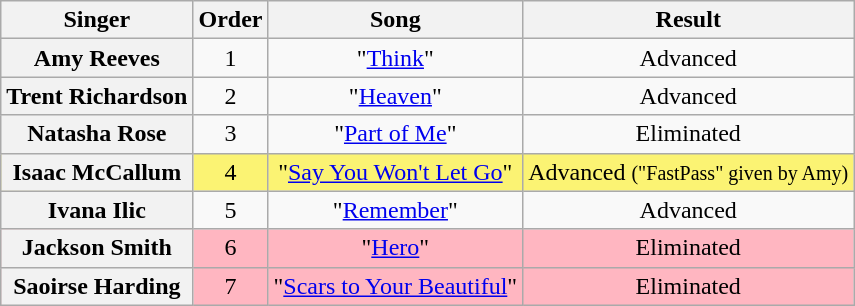<table class="wikitable plainrowheaders" style="text-align:center;">
<tr>
<th scope="col">Singer</th>
<th scope="col">Order</th>
<th scope="col">Song</th>
<th scope="col">Result</th>
</tr>
<tr>
<th>Amy Reeves</th>
<td>1</td>
<td>"<a href='#'>Think</a>"</td>
<td>Advanced</td>
</tr>
<tr>
<th>Trent Richardson</th>
<td>2</td>
<td>"<a href='#'>Heaven</a>"</td>
<td>Advanced</td>
</tr>
<tr -style="background-color:lightpink">
<th>Natasha Rose</th>
<td>3</td>
<td>"<a href='#'>Part of Me</a>"</td>
<td>Eliminated</td>
</tr>
<tr style="background-color:#fbf373"|>
<th>Isaac McCallum</th>
<td>4</td>
<td>"<a href='#'>Say You Won't Let Go</a>"</td>
<td>Advanced <small>("FastPass" given by Amy)</small></td>
</tr>
<tr>
<th>Ivana Ilic</th>
<td>5</td>
<td>"<a href='#'>Remember</a>"</td>
<td>Advanced</td>
</tr>
<tr style="background-color:lightpink">
<th>Jackson Smith</th>
<td>6</td>
<td>"<a href='#'>Hero</a>"</td>
<td>Eliminated</td>
</tr>
<tr style="background-color:lightpink">
<th>Saoirse Harding</th>
<td>7</td>
<td>"<a href='#'>Scars to Your Beautiful</a>"</td>
<td>Eliminated</td>
</tr>
</table>
